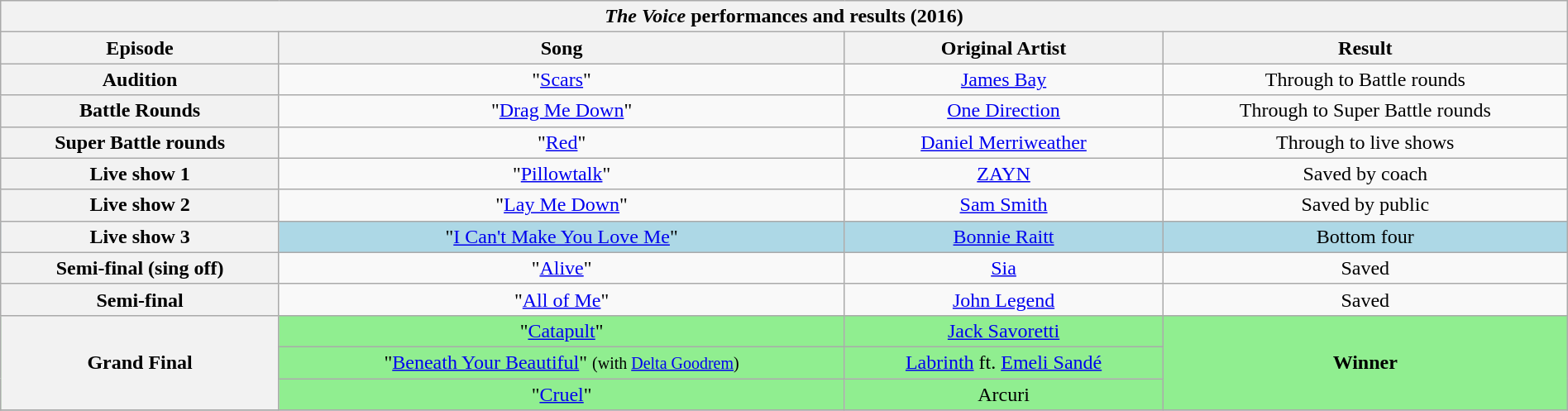<table class="wikitable collapsible collapsed" style="width:100%; margin:1em auto 1em auto; text-align:center;">
<tr>
<th colspan="4"><em>The Voice</em> performances and results (2016)</th>
</tr>
<tr>
<th scope="col">Episode</th>
<th scope="col">Song</th>
<th scope="col">Original Artist</th>
<th scope="col">Result</th>
</tr>
<tr>
<th>Audition</th>
<td>"<a href='#'>Scars</a>"</td>
<td><a href='#'>James Bay</a></td>
<td>Through to Battle rounds</td>
</tr>
<tr>
<th>Battle Rounds</th>
<td>"<a href='#'>Drag Me Down</a>"</td>
<td><a href='#'>One Direction</a></td>
<td>Through to Super Battle rounds</td>
</tr>
<tr>
<th>Super Battle rounds</th>
<td>"<a href='#'>Red</a>"</td>
<td><a href='#'>Daniel Merriweather</a></td>
<td>Through to live shows</td>
</tr>
<tr>
<th>Live show 1</th>
<td>"<a href='#'>Pillowtalk</a>"</td>
<td><a href='#'>ZAYN</a></td>
<td>Saved by coach</td>
</tr>
<tr>
<th>Live show 2</th>
<td>"<a href='#'>Lay Me Down</a>"</td>
<td><a href='#'>Sam Smith</a></td>
<td>Saved by public</td>
</tr>
<tr style="background:lightblue;">
<th>Live show 3</th>
<td>"<a href='#'>I Can't Make You Love Me</a>"</td>
<td><a href='#'>Bonnie Raitt</a></td>
<td>Bottom four</td>
</tr>
<tr>
<th>Semi-final (sing off)</th>
<td>"<a href='#'>Alive</a>"</td>
<td><a href='#'>Sia</a></td>
<td>Saved</td>
</tr>
<tr>
<th>Semi-final</th>
<td>"<a href='#'>All of Me</a>"</td>
<td><a href='#'>John Legend</a></td>
<td>Saved</td>
</tr>
<tr style="background:lightgreen;">
<th rowspan="3">Grand Final</th>
<td style="background:lightgreen;">"<a href='#'>Catapult</a>"</td>
<td><a href='#'>Jack Savoretti</a></td>
<td rowspan="3" style="background:lightgreen;"><strong>Winner</strong></td>
</tr>
<tr style="background:lightgreen;">
<td style="background:lightgreen;">"<a href='#'>Beneath Your Beautiful</a>" <small> (with <a href='#'>Delta Goodrem</a>) </small></td>
<td><a href='#'>Labrinth</a> ft. <a href='#'>Emeli Sandé</a></td>
</tr>
<tr style="background:lightgreen;">
<td>"<a href='#'>Cruel</a>"</td>
<td>Arcuri</td>
</tr>
<tr style="background:lightgreen;">
</tr>
</table>
